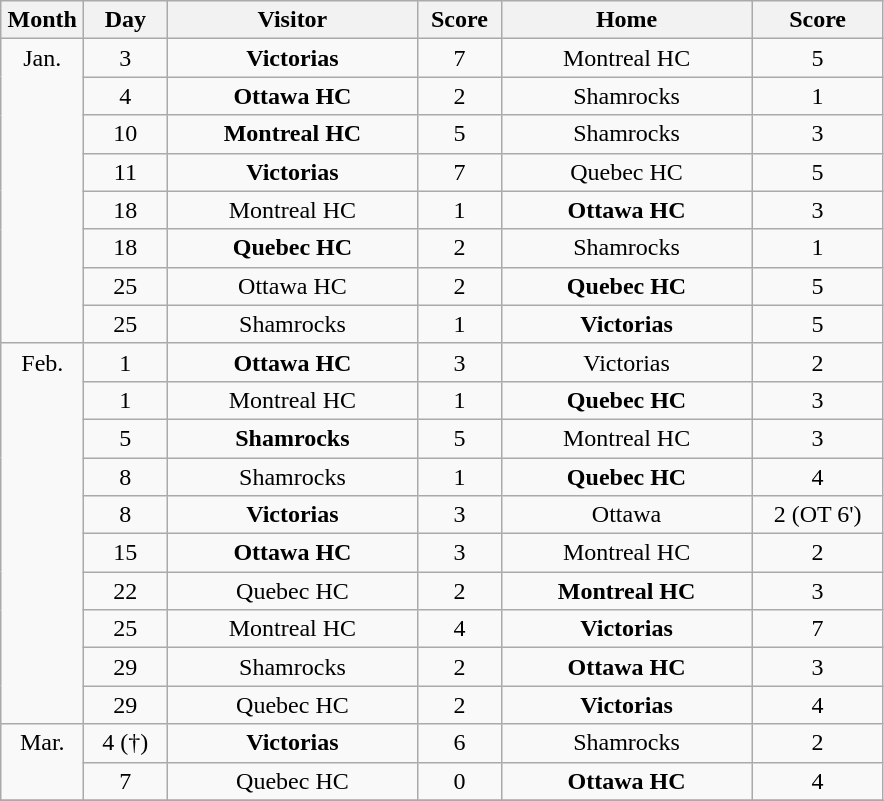<table class="wikitable" style="text-align:center;">
<tr>
<th style="width:3em">Month</th>
<th style="width:3em">Day</th>
<th style="width:10em">Visitor</th>
<th style="width:3em">Score</th>
<th style="width:10em">Home</th>
<th style="width:5em">Score</th>
</tr>
<tr>
<td rowspan=8 valign=top>Jan.</td>
<td>3</td>
<td><strong>Victorias</strong></td>
<td>7</td>
<td>Montreal HC</td>
<td>5</td>
</tr>
<tr>
<td>4</td>
<td><strong>Ottawa HC</strong></td>
<td>2</td>
<td>Shamrocks</td>
<td>1</td>
</tr>
<tr>
<td>10</td>
<td><strong>Montreal HC</strong></td>
<td>5</td>
<td>Shamrocks</td>
<td>3</td>
</tr>
<tr>
<td>11</td>
<td><strong>Victorias</strong></td>
<td>7</td>
<td>Quebec HC</td>
<td>5</td>
</tr>
<tr>
<td>18</td>
<td>Montreal HC</td>
<td>1</td>
<td><strong>Ottawa HC</strong></td>
<td>3</td>
</tr>
<tr>
<td>18</td>
<td><strong>Quebec HC</strong></td>
<td>2</td>
<td>Shamrocks</td>
<td>1</td>
</tr>
<tr>
<td>25</td>
<td>Ottawa HC</td>
<td>2</td>
<td><strong>Quebec HC</strong></td>
<td>5</td>
</tr>
<tr>
<td>25</td>
<td>Shamrocks</td>
<td>1</td>
<td><strong>Victorias</strong></td>
<td>5</td>
</tr>
<tr>
<td rowspan=10 valign=top>Feb.</td>
<td>1</td>
<td><strong>Ottawa HC</strong></td>
<td>3</td>
<td>Victorias</td>
<td>2</td>
</tr>
<tr>
<td>1</td>
<td>Montreal HC</td>
<td>1</td>
<td><strong>Quebec HC</strong></td>
<td>3</td>
</tr>
<tr>
<td>5</td>
<td><strong>Shamrocks</strong></td>
<td>5</td>
<td>Montreal HC</td>
<td>3</td>
</tr>
<tr>
<td>8</td>
<td>Shamrocks</td>
<td>1</td>
<td><strong>Quebec HC</strong></td>
<td>4</td>
</tr>
<tr>
<td>8</td>
<td><strong>Victorias</strong></td>
<td>3</td>
<td>Ottawa</td>
<td>2 (OT 6')</td>
</tr>
<tr>
<td>15</td>
<td><strong>Ottawa HC</strong></td>
<td>3</td>
<td>Montreal HC</td>
<td>2</td>
</tr>
<tr>
<td>22</td>
<td>Quebec HC</td>
<td>2</td>
<td><strong>Montreal HC</strong></td>
<td>3</td>
</tr>
<tr>
<td>25</td>
<td>Montreal HC</td>
<td>4</td>
<td><strong>Victorias</strong></td>
<td>7</td>
</tr>
<tr>
<td>29</td>
<td>Shamrocks</td>
<td>2</td>
<td><strong>Ottawa HC</strong></td>
<td>3</td>
</tr>
<tr>
<td>29</td>
<td>Quebec HC</td>
<td>2</td>
<td><strong>Victorias</strong></td>
<td>4</td>
</tr>
<tr>
<td rowspan=2 valign=top>Mar.</td>
<td>4 (†)</td>
<td><strong>Victorias</strong></td>
<td>6</td>
<td>Shamrocks</td>
<td>2</td>
</tr>
<tr>
<td>7</td>
<td>Quebec HC</td>
<td>0</td>
<td><strong>Ottawa HC</strong></td>
<td>4</td>
</tr>
<tr>
</tr>
</table>
